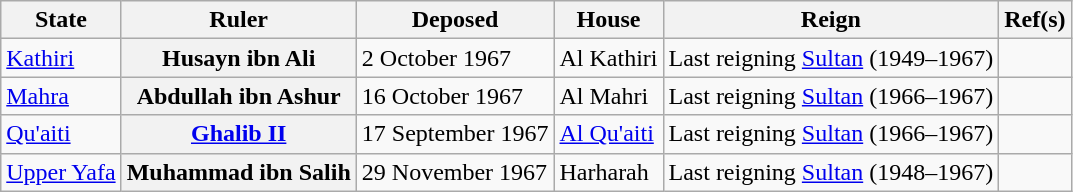<table class="wikitable sortable">
<tr>
<th>State</th>
<th>Ruler</th>
<th>Deposed</th>
<th>House</th>
<th>Reign</th>
<th>Ref(s)</th>
</tr>
<tr>
<td> <a href='#'>Kathiri</a></td>
<th scope="row">Husayn ibn Ali</th>
<td>2 October 1967</td>
<td>Al Kathiri</td>
<td>Last reigning <a href='#'>Sultan</a> (1949–1967)</td>
<td style="text-align:center;"></td>
</tr>
<tr>
<td> <a href='#'>Mahra</a></td>
<th scope="row">Abdullah ibn Ashur</th>
<td>16 October 1967</td>
<td>Al Mahri</td>
<td>Last reigning <a href='#'>Sultan</a> (1966–1967)</td>
<td style="text-align:center;"></td>
</tr>
<tr>
<td> <a href='#'>Qu'aiti</a></td>
<th scope="row"><a href='#'>Ghalib II</a></th>
<td>17 September 1967</td>
<td><a href='#'>Al Qu'aiti</a></td>
<td>Last reigning <a href='#'>Sultan</a> (1966–1967)</td>
<td style="text-align:center;"></td>
</tr>
<tr>
<td> <a href='#'>Upper Yafa</a></td>
<th scope="row">Muhammad ibn Salih</th>
<td>29 November 1967</td>
<td>Harharah</td>
<td>Last reigning <a href='#'>Sultan</a> (1948–1967)</td>
<td style="text-align:center;"></td>
</tr>
</table>
